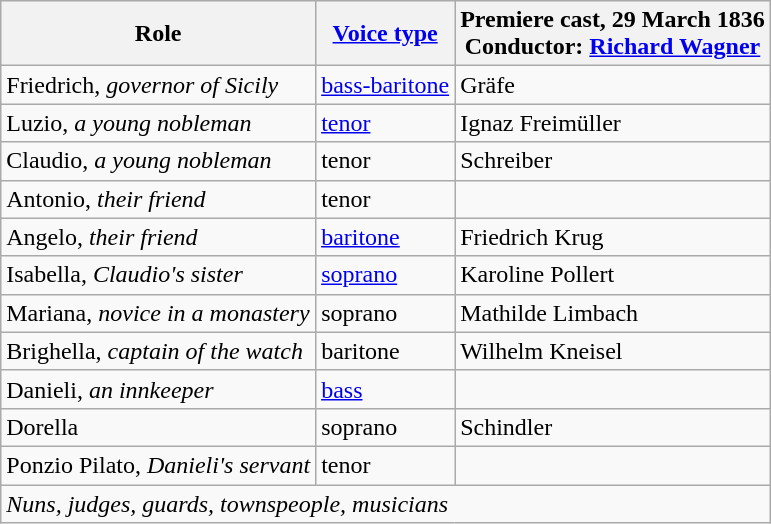<table class="wikitable">
<tr>
<th>Role</th>
<th><a href='#'>Voice type</a></th>
<th>Premiere cast, 29 March 1836<br>Conductor: <a href='#'>Richard Wagner</a></th>
</tr>
<tr>
<td>Friedrich, <em>governor of Sicily</em></td>
<td><a href='#'>bass-baritone</a></td>
<td>Gräfe</td>
</tr>
<tr>
<td>Luzio, <em>a young nobleman</em></td>
<td><a href='#'>tenor</a></td>
<td>Ignaz Freimüller</td>
</tr>
<tr>
<td>Claudio, <em>a young nobleman</em></td>
<td>tenor</td>
<td>Schreiber</td>
</tr>
<tr>
<td>Antonio, <em>their friend</em></td>
<td>tenor</td>
<td></td>
</tr>
<tr>
<td>Angelo, <em>their friend</em></td>
<td><a href='#'>baritone</a></td>
<td>Friedrich Krug</td>
</tr>
<tr>
<td>Isabella, <em>Claudio's sister</em></td>
<td><a href='#'>soprano</a></td>
<td>Karoline Pollert</td>
</tr>
<tr>
<td>Mariana, <em>novice in a monastery</em></td>
<td>soprano</td>
<td>Mathilde Limbach</td>
</tr>
<tr>
<td>Brighella, <em>captain of the watch</em></td>
<td>baritone</td>
<td>Wilhelm Kneisel</td>
</tr>
<tr>
<td>Danieli, <em>an innkeeper</em></td>
<td><a href='#'>bass</a></td>
<td></td>
</tr>
<tr>
<td>Dorella</td>
<td>soprano</td>
<td>Schindler</td>
</tr>
<tr>
<td>Ponzio Pilato, <em>Danieli's servant</em></td>
<td>tenor</td>
<td></td>
</tr>
<tr>
<td colspan="3"><em>Nuns, judges, guards, townspeople, musicians</em></td>
</tr>
</table>
